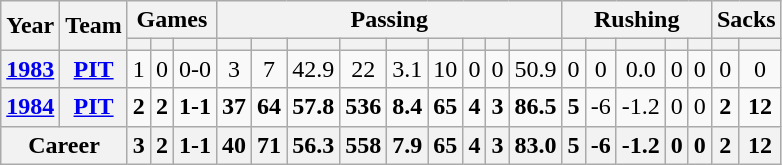<table class="wikitable" style="text-align:center;">
<tr>
<th rowspan="2">Year</th>
<th rowspan="2">Team</th>
<th colspan="3">Games</th>
<th colspan="9">Passing</th>
<th colspan="5">Rushing</th>
<th colspan="2">Sacks</th>
</tr>
<tr>
<th></th>
<th></th>
<th></th>
<th></th>
<th></th>
<th></th>
<th></th>
<th></th>
<th></th>
<th></th>
<th></th>
<th></th>
<th></th>
<th></th>
<th></th>
<th></th>
<th></th>
<th></th>
<th></th>
</tr>
<tr>
<th><a href='#'>1983</a></th>
<th><a href='#'>PIT</a></th>
<td>1</td>
<td>0</td>
<td>0-0</td>
<td>3</td>
<td>7</td>
<td>42.9</td>
<td>22</td>
<td>3.1</td>
<td>10</td>
<td>0</td>
<td>0</td>
<td>50.9</td>
<td>0</td>
<td>0</td>
<td>0.0</td>
<td>0</td>
<td>0</td>
<td>0</td>
<td>0</td>
</tr>
<tr>
<th><a href='#'>1984</a></th>
<th><a href='#'>PIT</a></th>
<td><strong>2</strong></td>
<td><strong>2</strong></td>
<td><strong>1-1</strong></td>
<td><strong>37</strong></td>
<td><strong>64</strong></td>
<td><strong>57.8</strong></td>
<td><strong>536</strong></td>
<td><strong>8.4</strong></td>
<td><strong>65</strong></td>
<td><strong>4</strong></td>
<td><strong>3</strong></td>
<td><strong>86.5</strong></td>
<td><strong>5</strong></td>
<td>-6</td>
<td>-1.2</td>
<td>0</td>
<td>0</td>
<td><strong>2</strong></td>
<td><strong>12</strong></td>
</tr>
<tr>
<th colspan="2">Career</th>
<th>3</th>
<th>2</th>
<th>1-1</th>
<th>40</th>
<th>71</th>
<th>56.3</th>
<th>558</th>
<th>7.9</th>
<th>65</th>
<th>4</th>
<th>3</th>
<th>83.0</th>
<th>5</th>
<th>-6</th>
<th>-1.2</th>
<th>0</th>
<th>0</th>
<th>2</th>
<th>12</th>
</tr>
</table>
